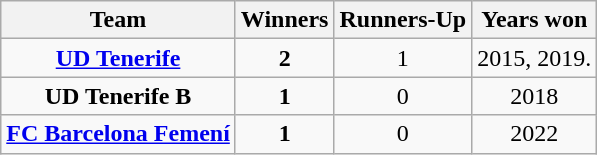<table class="wikitable plainrowheaders sortable" style="text-align:center">
<tr>
<th scope="col">Team</th>
<th scope="col">Winners</th>
<th scope="col">Runners-Up</th>
<th scope="col">Years won</th>
</tr>
<tr bgcolor=#f9f9f9>
<td> <strong><a href='#'>UD Tenerife</a></strong></td>
<td align=center><strong>2</strong></td>
<td align=center>1</td>
<td>2015, 2019.</td>
</tr>
<tr bgcolor=#f9f9f9>
<td> <strong>UD Tenerife B</strong></td>
<td align=center><strong>1</strong></td>
<td align=center>0</td>
<td>2018</td>
</tr>
<tr bgcolor=#f9f9f9>
<td> <strong><a href='#'>FC Barcelona Femení</a></strong></td>
<td align=center><strong>1</strong></td>
<td align=center>0</td>
<td>2022</td>
</tr>
</table>
